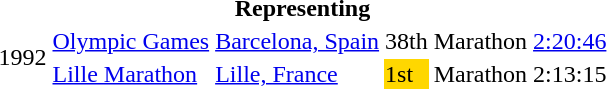<table>
<tr>
<th colspan="6">Representing </th>
</tr>
<tr>
<td rowspan=2>1992</td>
<td><a href='#'>Olympic Games</a></td>
<td><a href='#'>Barcelona, Spain</a></td>
<td>38th</td>
<td>Marathon</td>
<td><a href='#'>2:20:46</a></td>
</tr>
<tr>
<td><a href='#'>Lille Marathon</a></td>
<td><a href='#'>Lille, France</a></td>
<td bgcolor="gold">1st</td>
<td>Marathon</td>
<td>2:13:15</td>
</tr>
</table>
